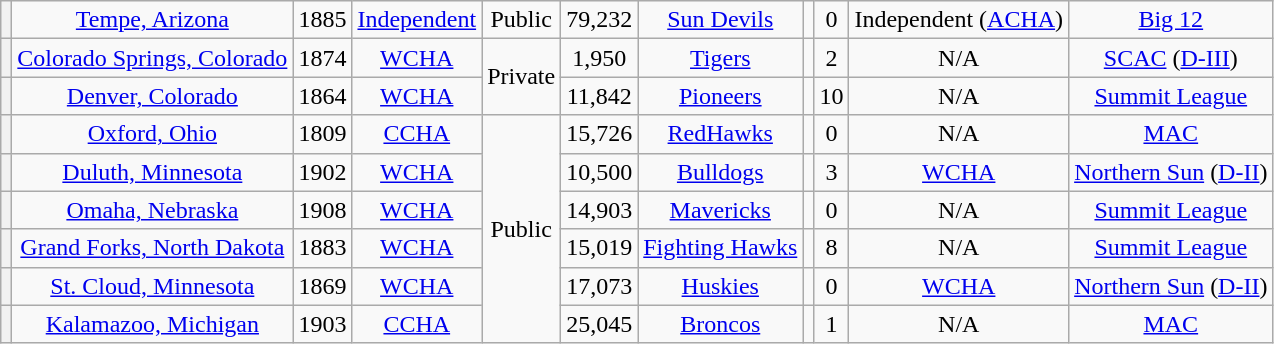<table class="wikitable sortable" style="text-align: center;">
<tr>
<th></th>
<td><a href='#'>Tempe, Arizona</a></td>
<td>1885</td>
<td><a href='#'>Independent</a></td>
<td>Public</td>
<td>79,232</td>
<td><a href='#'>Sun Devils</a></td>
<td></td>
<td>0</td>
<td>Independent (<a href='#'>ACHA</a>)</td>
<td><a href='#'>Big 12</a></td>
</tr>
<tr>
<th></th>
<td><a href='#'>Colorado Springs, Colorado</a></td>
<td>1874</td>
<td><a href='#'>WCHA</a></td>
<td rowspan="2">Private</td>
<td>1,950</td>
<td><a href='#'>Tigers</a></td>
<td></td>
<td>2</td>
<td>N/A</td>
<td><a href='#'>SCAC</a> (<a href='#'>D-III</a>)</td>
</tr>
<tr>
<th></th>
<td><a href='#'>Denver, Colorado</a></td>
<td>1864</td>
<td><a href='#'>WCHA</a></td>
<td>11,842</td>
<td><a href='#'>Pioneers</a></td>
<td></td>
<td>10</td>
<td>N/A</td>
<td><a href='#'>Summit League</a></td>
</tr>
<tr>
<th></th>
<td><a href='#'>Oxford, Ohio</a></td>
<td>1809</td>
<td><a href='#'>CCHA</a></td>
<td rowspan="6">Public</td>
<td>15,726</td>
<td><a href='#'>RedHawks</a></td>
<td></td>
<td>0</td>
<td>N/A</td>
<td><a href='#'>MAC</a></td>
</tr>
<tr>
<th></th>
<td><a href='#'>Duluth, Minnesota</a></td>
<td>1902</td>
<td><a href='#'>WCHA</a></td>
<td>10,500</td>
<td><a href='#'>Bulldogs</a></td>
<td></td>
<td>3</td>
<td><a href='#'>WCHA</a></td>
<td><a href='#'>Northern Sun</a> (<a href='#'>D-II</a>)</td>
</tr>
<tr>
<th></th>
<td><a href='#'>Omaha, Nebraska</a></td>
<td>1908</td>
<td><a href='#'>WCHA</a></td>
<td>14,903</td>
<td><a href='#'>Mavericks</a></td>
<td></td>
<td>0</td>
<td>N/A</td>
<td><a href='#'>Summit League</a></td>
</tr>
<tr>
<th></th>
<td><a href='#'>Grand Forks, North Dakota</a></td>
<td>1883</td>
<td><a href='#'>WCHA</a></td>
<td>15,019</td>
<td><a href='#'>Fighting Hawks</a></td>
<td></td>
<td>8</td>
<td>N/A</td>
<td><a href='#'>Summit League</a></td>
</tr>
<tr>
<th></th>
<td><a href='#'>St. Cloud, Minnesota</a></td>
<td>1869</td>
<td><a href='#'>WCHA</a></td>
<td>17,073</td>
<td><a href='#'>Huskies</a></td>
<td></td>
<td>0</td>
<td><a href='#'>WCHA</a></td>
<td><a href='#'>Northern Sun</a> (<a href='#'>D-II</a>)</td>
</tr>
<tr>
<th></th>
<td><a href='#'>Kalamazoo, Michigan</a></td>
<td>1903</td>
<td><a href='#'>CCHA</a></td>
<td>25,045</td>
<td><a href='#'>Broncos</a></td>
<td></td>
<td>1</td>
<td>N/A</td>
<td><a href='#'>MAC</a></td>
</tr>
</table>
